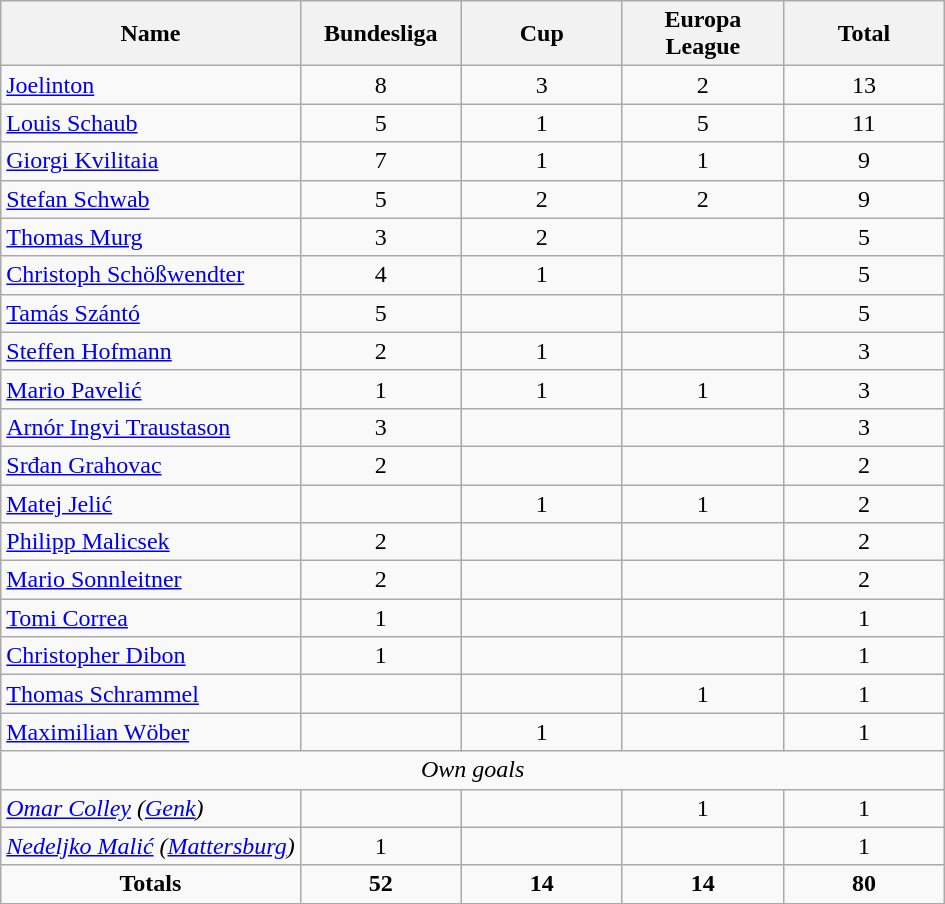<table class="wikitable sortable" style="text-align: center;">
<tr>
<th class="unsortable">Name</th>
<th width=100>Bundesliga</th>
<th width=100>Cup</th>
<th width=100>Europa League</th>
<th width=100>Total</th>
</tr>
<tr>
<td align="left"> <a href='#'>Joelinton</a></td>
<td>8</td>
<td>3</td>
<td>2</td>
<td>13</td>
</tr>
<tr>
<td align="left"> <a href='#'>Louis Schaub</a></td>
<td>5</td>
<td>1</td>
<td>5</td>
<td>11</td>
</tr>
<tr>
<td align="left"> <a href='#'>Giorgi Kvilitaia</a></td>
<td>7</td>
<td>1</td>
<td>1</td>
<td>9</td>
</tr>
<tr>
<td align="left"> <a href='#'>Stefan Schwab</a></td>
<td>5</td>
<td>2</td>
<td>2</td>
<td>9</td>
</tr>
<tr>
<td align="left"> <a href='#'>Thomas Murg</a></td>
<td>3</td>
<td>2</td>
<td></td>
<td>5</td>
</tr>
<tr>
<td align="left"> <a href='#'>Christoph Schößwendter</a></td>
<td>4</td>
<td>1</td>
<td></td>
<td>5</td>
</tr>
<tr>
<td align="left"> <a href='#'>Tamás Szántó</a></td>
<td>5</td>
<td></td>
<td></td>
<td>5</td>
</tr>
<tr>
<td align="left"> <a href='#'>Steffen Hofmann</a></td>
<td>2</td>
<td>1</td>
<td></td>
<td>3</td>
</tr>
<tr>
<td align="left"> <a href='#'>Mario Pavelić</a></td>
<td>1</td>
<td>1</td>
<td>1</td>
<td>3</td>
</tr>
<tr>
<td align="left"> <a href='#'>Arnór Ingvi Traustason</a></td>
<td>3</td>
<td></td>
<td></td>
<td>3</td>
</tr>
<tr>
<td align="left"> <a href='#'>Srđan Grahovac</a></td>
<td>2</td>
<td></td>
<td></td>
<td>2</td>
</tr>
<tr>
<td align="left"> <a href='#'>Matej Jelić</a></td>
<td></td>
<td>1</td>
<td>1</td>
<td>2</td>
</tr>
<tr>
<td align="left"> <a href='#'>Philipp Malicsek</a></td>
<td>2</td>
<td></td>
<td></td>
<td>2</td>
</tr>
<tr>
<td align="left"> <a href='#'>Mario Sonnleitner</a></td>
<td>2</td>
<td></td>
<td></td>
<td>2</td>
</tr>
<tr>
<td align="left"> <a href='#'>Tomi Correa</a></td>
<td>1</td>
<td></td>
<td></td>
<td>1</td>
</tr>
<tr>
<td align="left"> <a href='#'>Christopher Dibon</a></td>
<td>1</td>
<td></td>
<td></td>
<td>1</td>
</tr>
<tr>
<td align="left"> <a href='#'>Thomas Schrammel</a></td>
<td></td>
<td></td>
<td>1</td>
<td>1</td>
</tr>
<tr>
<td align="left"> <a href='#'>Maximilian Wöber</a></td>
<td></td>
<td>1</td>
<td></td>
<td>1</td>
</tr>
<tr class="sortbottom">
<td colspan="5"><em>Own goals</em></td>
</tr>
<tr class="sortbottom">
<td align="left"> <em><a href='#'>Omar Colley</a> (<a href='#'>Genk</a>)</em></td>
<td></td>
<td></td>
<td>1</td>
<td>1</td>
</tr>
<tr class="sortbottom">
<td align="left"> <em><a href='#'>Nedeljko Malić</a> (<a href='#'>Mattersburg</a>)</em></td>
<td>1</td>
<td></td>
<td></td>
<td>1</td>
</tr>
<tr class="sortbottom">
<td><strong>Totals</strong></td>
<td><strong>52</strong></td>
<td><strong>14</strong></td>
<td><strong>14</strong></td>
<td><strong>80</strong></td>
</tr>
</table>
